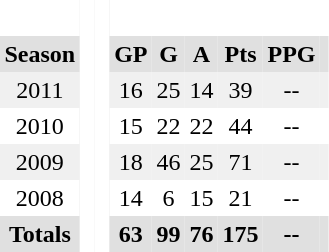<table BORDER="0" CELLPADDING="3" CELLSPACING="0">
<tr ALIGN="center" bgcolor="#e0e0e0">
<th colspan="1" bgcolor="#ffffff"> </th>
<th rowspan="99" bgcolor="#ffffff"> </th>
<th rowspan="99" bgcolor="#ffffff"> </th>
</tr>
<tr ALIGN="center" bgcolor="#e0e0e0">
<th>Season</th>
<th>GP</th>
<th>G</th>
<th>A</th>
<th>Pts</th>
<th>PPG</th>
<th></th>
</tr>
<tr ALIGN="center" bgcolor="#f0f0f0">
<td>2011</td>
<td>16</td>
<td>25</td>
<td>14</td>
<td>39</td>
<td>--</td>
<td></td>
</tr>
<tr ALIGN="center">
<td>2010</td>
<td>15</td>
<td>22</td>
<td>22</td>
<td>44</td>
<td>--</td>
<td></td>
</tr>
<tr ALIGN="center" bgcolor="#f0f0f0">
<td>2009</td>
<td>18</td>
<td>46</td>
<td>25</td>
<td>71</td>
<td>--</td>
<td></td>
</tr>
<tr ALIGN="center">
<td>2008</td>
<td>14</td>
<td>6</td>
<td>15</td>
<td>21</td>
<td>--</td>
<td></td>
</tr>
<tr ALIGN="center" bgcolor="#e0e0e0">
<th colspan="1.5">Totals</th>
<th>63</th>
<th>99</th>
<th>76</th>
<th>175</th>
<th>--</th>
<th></th>
</tr>
</table>
